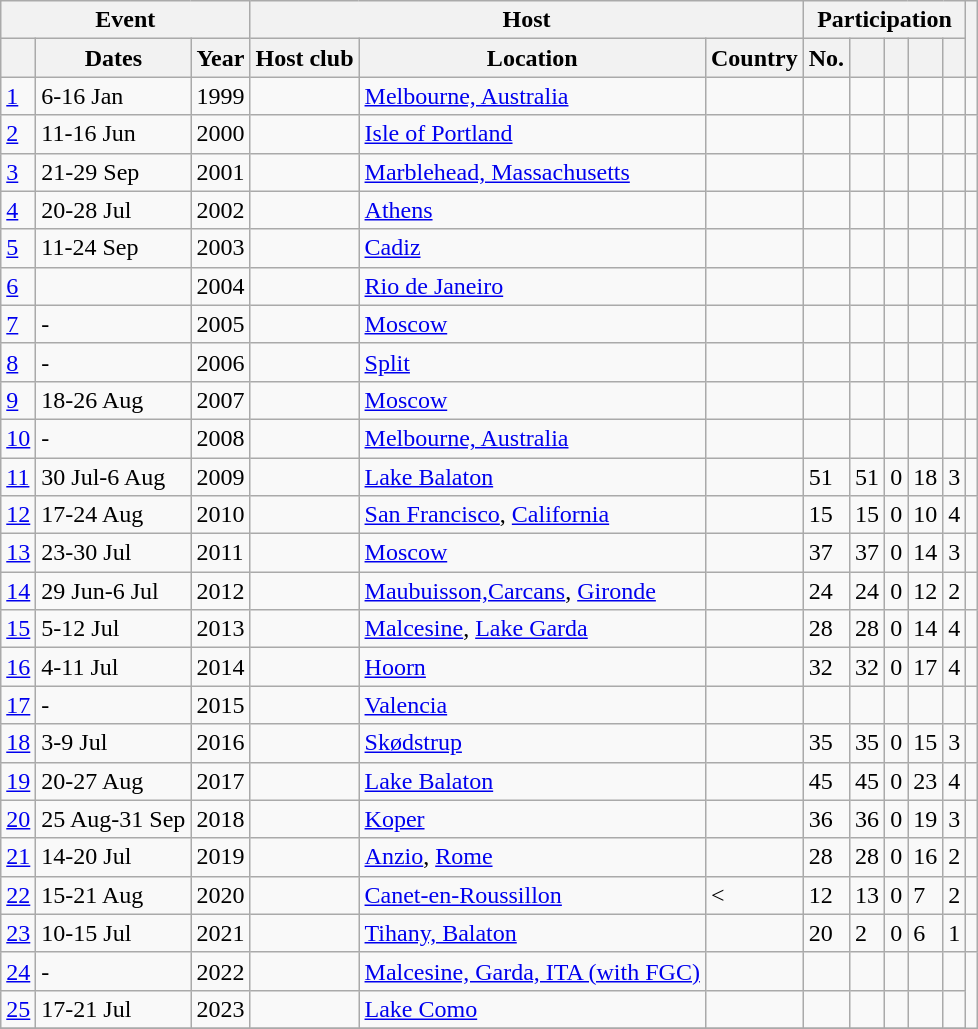<table class="wikitable sortable">
<tr>
<th colspan=3>Event</th>
<th colspan=3>Host</th>
<th colspan=5>Participation</th>
<th rowspan=2></th>
</tr>
<tr>
<th></th>
<th>Dates</th>
<th>Year</th>
<th>Host club</th>
<th>Location</th>
<th>Country</th>
<th>No.</th>
<th></th>
<th></th>
<th></th>
<th></th>
</tr>
<tr>
<td><a href='#'>1</a></td>
<td>6-16 Jan</td>
<td>1999</td>
<td></td>
<td><a href='#'>Melbourne, Australia</a></td>
<td></td>
<td></td>
<td></td>
<td></td>
<td></td>
<td></td>
<td></td>
</tr>
<tr>
<td><a href='#'>2</a></td>
<td>11-16 Jun</td>
<td>2000</td>
<td></td>
<td><a href='#'>Isle of Portland</a></td>
<td></td>
<td></td>
<td></td>
<td></td>
<td></td>
<td></td>
<td></td>
</tr>
<tr>
<td><a href='#'>3</a></td>
<td>21-29 Sep</td>
<td>2001</td>
<td></td>
<td><a href='#'>Marblehead, Massachusetts</a></td>
<td></td>
<td></td>
<td></td>
<td></td>
<td></td>
<td></td>
<td>	</td>
</tr>
<tr>
<td><a href='#'>4</a></td>
<td>20-28 Jul</td>
<td>2002</td>
<td></td>
<td><a href='#'>Athens</a></td>
<td></td>
<td></td>
<td></td>
<td></td>
<td></td>
<td></td>
<td>	</td>
</tr>
<tr>
<td><a href='#'>5</a></td>
<td>11-24 Sep</td>
<td>2003</td>
<td></td>
<td><a href='#'>Cadiz</a></td>
<td></td>
<td></td>
<td></td>
<td></td>
<td></td>
<td></td>
<td></td>
</tr>
<tr>
<td><a href='#'>6</a></td>
<td></td>
<td>2004</td>
<td></td>
<td><a href='#'>Rio de Janeiro</a></td>
<td></td>
<td></td>
<td></td>
<td></td>
<td></td>
<td></td>
<td></td>
</tr>
<tr>
<td><a href='#'>7</a></td>
<td>-</td>
<td>2005</td>
<td></td>
<td><a href='#'>Moscow</a></td>
<td></td>
<td></td>
<td></td>
<td></td>
<td></td>
<td></td>
<td></td>
</tr>
<tr>
<td><a href='#'>8</a></td>
<td>-</td>
<td>2006</td>
<td></td>
<td><a href='#'>Split</a></td>
<td></td>
<td></td>
<td></td>
<td></td>
<td></td>
<td></td>
</tr>
<tr>
<td><a href='#'>9</a></td>
<td>18-26 Aug</td>
<td>2007</td>
<td></td>
<td><a href='#'>Moscow</a></td>
<td></td>
<td></td>
<td></td>
<td></td>
<td></td>
<td></td>
<td></td>
</tr>
<tr>
<td><a href='#'>10</a></td>
<td>-</td>
<td>2008</td>
<td></td>
<td><a href='#'>Melbourne, Australia</a></td>
<td></td>
<td></td>
<td></td>
<td></td>
<td></td>
<td></td>
<td></td>
</tr>
<tr>
<td><a href='#'>11</a></td>
<td>30 Jul-6 Aug</td>
<td>2009</td>
<td></td>
<td><a href='#'>Lake Balaton</a></td>
<td></td>
<td>51</td>
<td>51</td>
<td>0</td>
<td>18</td>
<td>3</td>
<td></td>
</tr>
<tr>
<td><a href='#'>12</a></td>
<td>17-24 Aug</td>
<td>2010</td>
<td></td>
<td><a href='#'>San Francisco</a>, <a href='#'>California</a></td>
<td></td>
<td>15</td>
<td>15</td>
<td>0</td>
<td>10</td>
<td>4</td>
<td></td>
</tr>
<tr>
<td><a href='#'>13</a></td>
<td>23-30 Jul</td>
<td>2011</td>
<td></td>
<td><a href='#'>Moscow</a></td>
<td></td>
<td>37</td>
<td>37</td>
<td>0</td>
<td>14</td>
<td>3</td>
<td><br></td>
</tr>
<tr>
<td><a href='#'>14</a></td>
<td>29 Jun-6 Jul</td>
<td>2012</td>
<td></td>
<td><a href='#'>Maubuisson,Carcans</a>, <a href='#'>Gironde</a></td>
<td></td>
<td>24</td>
<td>24</td>
<td>0</td>
<td>12</td>
<td>2</td>
<td>				</td>
</tr>
<tr>
<td><a href='#'>15</a></td>
<td>5-12 Jul</td>
<td>2013</td>
<td></td>
<td><a href='#'>Malcesine</a>, <a href='#'>Lake Garda</a></td>
<td></td>
<td>28</td>
<td>28</td>
<td>0</td>
<td>14</td>
<td>4</td>
<td></td>
</tr>
<tr>
<td><a href='#'>16</a></td>
<td>4-11 Jul</td>
<td>2014</td>
<td></td>
<td><a href='#'>Hoorn</a></td>
<td></td>
<td>32</td>
<td>32</td>
<td>0</td>
<td>17</td>
<td>4</td>
<td>	</td>
</tr>
<tr>
<td><a href='#'>17</a></td>
<td>-</td>
<td>2015</td>
<td></td>
<td><a href='#'>Valencia</a></td>
<td></td>
<td></td>
<td></td>
<td></td>
<td></td>
<td></td>
<td></td>
</tr>
<tr>
<td><a href='#'>18</a></td>
<td>3-9 Jul</td>
<td>2016</td>
<td></td>
<td><a href='#'>Skødstrup</a></td>
<td></td>
<td>35</td>
<td>35</td>
<td>0</td>
<td>15</td>
<td>3</td>
<td></td>
</tr>
<tr>
<td><a href='#'>19</a></td>
<td>20-27 Aug</td>
<td>2017</td>
<td></td>
<td><a href='#'>Lake Balaton</a></td>
<td></td>
<td>45</td>
<td>45</td>
<td>0</td>
<td>23</td>
<td>4</td>
<td>	</td>
</tr>
<tr>
<td><a href='#'>20</a></td>
<td>25 Aug-31 Sep</td>
<td>2018</td>
<td></td>
<td><a href='#'>Koper</a></td>
<td></td>
<td>36</td>
<td>36</td>
<td>0</td>
<td>19</td>
<td>3</td>
<td></td>
</tr>
<tr>
<td><a href='#'>21</a></td>
<td>14-20 Jul</td>
<td>2019</td>
<td></td>
<td><a href='#'>Anzio</a>, <a href='#'>Rome</a></td>
<td></td>
<td>28</td>
<td>28</td>
<td>0</td>
<td>16</td>
<td>2</td>
<td></td>
</tr>
<tr>
<td><a href='#'>22</a></td>
<td>15-21 Aug</td>
<td>2020</td>
<td></td>
<td><a href='#'>Canet-en-Roussillon</a></td>
<td><</td>
<td>12</td>
<td>13</td>
<td>0</td>
<td>7</td>
<td>2</td>
<td></td>
</tr>
<tr>
<td><a href='#'>23</a></td>
<td>10-15 Jul</td>
<td>2021</td>
<td></td>
<td><a href='#'>Tihany, Balaton</a></td>
<td></td>
<td>20</td>
<td>2</td>
<td>0</td>
<td>6</td>
<td>1</td>
<td></td>
</tr>
<tr>
<td><a href='#'>24</a></td>
<td>-</td>
<td>2022</td>
<td></td>
<td><a href='#'>Malcesine, Garda, ITA (with FGC)</a></td>
<td></td>
<td></td>
<td></td>
<td></td>
<td></td>
<td></td>
</tr>
<tr>
<td><a href='#'>25</a></td>
<td>17-21 Jul</td>
<td>2023</td>
<td></td>
<td><a href='#'>Lake Como</a></td>
<td></td>
<td></td>
<td></td>
<td></td>
<td></td>
<td></td>
</tr>
<tr>
</tr>
</table>
